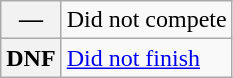<table class="wikitable">
<tr>
<th scope="row">—</th>
<td>Did not compete</td>
</tr>
<tr>
<th scope="row">DNF</th>
<td><a href='#'>Did not finish</a></td>
</tr>
</table>
